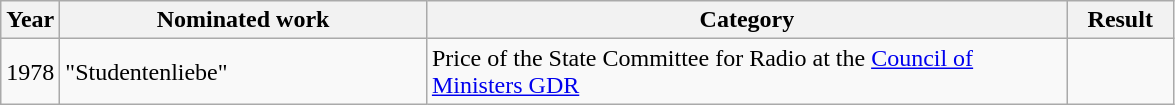<table class="wikitable">
<tr>
<th style="width:10px;">Year</th>
<th style="width:237px;">Nominated work</th>
<th style="width:420px;">Category</th>
<th style="width:63px;">Result</th>
</tr>
<tr>
<td>1978</td>
<td>"Studentenliebe"</td>
<td>Price of the State Committee for Radio at the <a href='#'>Council of Ministers GDR</a></td>
<td></td>
</tr>
</table>
